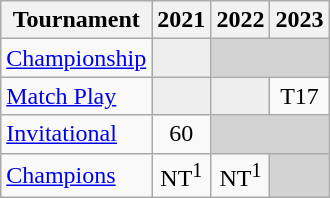<table class="wikitable" style="text-align:center;">
<tr>
<th>Tournament</th>
<th>2021</th>
<th>2022</th>
<th>2023</th>
</tr>
<tr>
<td align="left"><a href='#'>Championship</a></td>
<td style="background:#eeeeee;"></td>
<td colspan=2 style="background:#D3D3D3;"></td>
</tr>
<tr>
<td align="left"><a href='#'>Match Play</a></td>
<td style="background:#eeeeee;"></td>
<td style="background:#eeeeee;"></td>
<td>T17</td>
</tr>
<tr>
<td align="left"><a href='#'>Invitational</a></td>
<td>60</td>
<td colspan=2 style="background:#D3D3D3;"></td>
</tr>
<tr>
<td align="left"><a href='#'>Champions</a></td>
<td>NT<sup>1</sup></td>
<td>NT<sup>1</sup></td>
<td colspan=1 style="background:#D3D3D3;"></td>
</tr>
</table>
